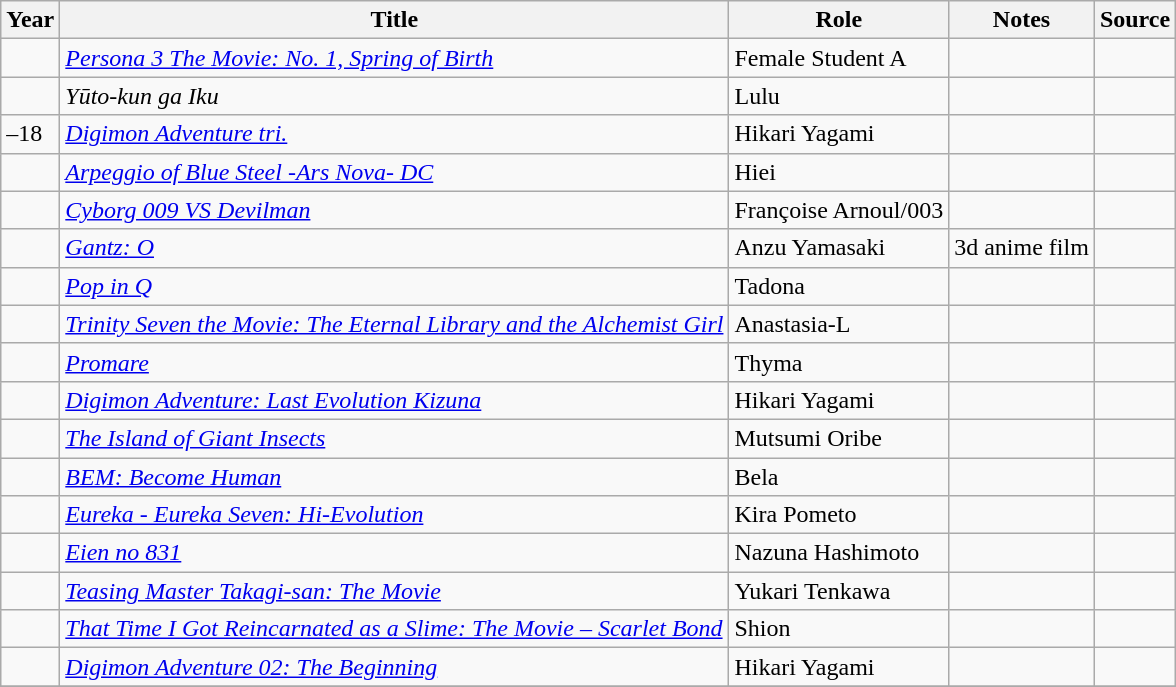<table class="wikitable sortable">
<tr>
<th>Year</th>
<th>Title</th>
<th>Role</th>
<th class="unsortable">Notes</th>
<th class="unsortable">Source</th>
</tr>
<tr>
<td></td>
<td><em><a href='#'>Persona 3 The Movie: No. 1, Spring of Birth</a></em></td>
<td>Female Student A</td>
<td></td>
<td></td>
</tr>
<tr>
<td></td>
<td><em>Yūto-kun ga Iku</em></td>
<td>Lulu</td>
<td></td>
<td></td>
</tr>
<tr>
<td>–18</td>
<td><em><a href='#'>Digimon Adventure tri.</a></em></td>
<td>Hikari Yagami</td>
<td></td>
<td></td>
</tr>
<tr>
<td></td>
<td><em><a href='#'>Arpeggio of Blue Steel -Ars Nova- DC</a></em></td>
<td>Hiei</td>
<td></td>
<td></td>
</tr>
<tr>
<td></td>
<td><em><a href='#'>Cyborg 009 VS Devilman</a></em></td>
<td>Françoise Arnoul/003</td>
<td></td>
<td></td>
</tr>
<tr>
<td></td>
<td><em><a href='#'>Gantz: O</a></em></td>
<td>Anzu Yamasaki</td>
<td>3d anime film</td>
<td></td>
</tr>
<tr>
<td></td>
<td><em><a href='#'>Pop in Q</a></em></td>
<td>Tadona</td>
<td></td>
<td></td>
</tr>
<tr>
<td></td>
<td><em><a href='#'>Trinity Seven the Movie: The Eternal Library and the Alchemist Girl</a></em></td>
<td>Anastasia-L</td>
<td></td>
<td></td>
</tr>
<tr>
<td></td>
<td><em><a href='#'>Promare</a></em></td>
<td>Thyma</td>
<td></td>
<td></td>
</tr>
<tr>
<td></td>
<td><em><a href='#'>Digimon Adventure: Last Evolution Kizuna</a></em></td>
<td>Hikari Yagami</td>
<td></td>
<td></td>
</tr>
<tr>
<td></td>
<td><em><a href='#'>The Island of Giant Insects</a></em></td>
<td>Mutsumi Oribe</td>
<td></td>
<td></td>
</tr>
<tr>
<td></td>
<td><em><a href='#'>BEM: Become Human</a></em></td>
<td>Bela</td>
<td></td>
<td></td>
</tr>
<tr>
<td></td>
<td><em><a href='#'>Eureka - Eureka Seven: Hi-Evolution</a></em></td>
<td>Kira Pometo</td>
<td></td>
<td></td>
</tr>
<tr>
<td></td>
<td><em><a href='#'>Eien no 831</a></em></td>
<td>Nazuna Hashimoto</td>
<td></td>
<td></td>
</tr>
<tr>
<td></td>
<td><em><a href='#'>Teasing Master Takagi-san: The Movie</a></em></td>
<td>Yukari Tenkawa</td>
<td></td>
<td></td>
</tr>
<tr>
<td></td>
<td><em><a href='#'>That Time I Got Reincarnated as a Slime: The Movie – Scarlet Bond</a></em></td>
<td>Shion</td>
<td></td>
<td></td>
</tr>
<tr>
<td></td>
<td><em><a href='#'>Digimon Adventure 02: The Beginning</a></em></td>
<td>Hikari Yagami</td>
<td></td>
<td></td>
</tr>
<tr>
</tr>
</table>
